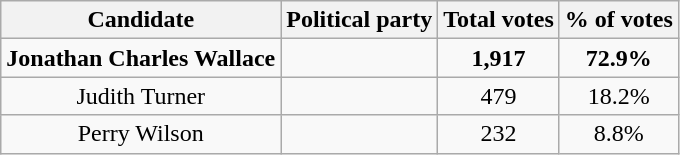<table class="wikitable sortable" style="text-align: center">
<tr>
<th>Candidate</th>
<th>Political party</th>
<th>Total votes</th>
<th>% of votes</th>
</tr>
<tr>
<td><strong>Jonathan Charles Wallace</strong></td>
<td><strong></strong></td>
<td><strong>1,917</strong></td>
<td><strong>72.9%</strong></td>
</tr>
<tr>
<td>Judith Turner</td>
<td></td>
<td>479</td>
<td>18.2%</td>
</tr>
<tr>
<td>Perry Wilson</td>
<td></td>
<td>232</td>
<td>8.8%</td>
</tr>
</table>
